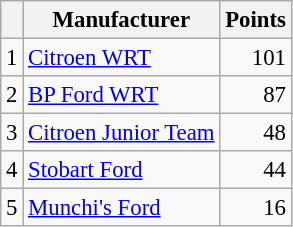<table class="wikitable" style="font-size: 95%;">
<tr>
<th></th>
<th>Manufacturer</th>
<th>Points</th>
</tr>
<tr>
<td>1</td>
<td> <a href='#'>Citroen WRT</a></td>
<td align="right">101</td>
</tr>
<tr>
<td>2</td>
<td> <a href='#'>BP Ford WRT</a></td>
<td align="right">87</td>
</tr>
<tr>
<td>3</td>
<td> <a href='#'>Citroen Junior Team</a></td>
<td align="right">48</td>
</tr>
<tr>
<td>4</td>
<td> <a href='#'>Stobart Ford</a></td>
<td align="right">44</td>
</tr>
<tr>
<td>5</td>
<td> <a href='#'>Munchi's Ford</a></td>
<td align="right">16</td>
</tr>
</table>
